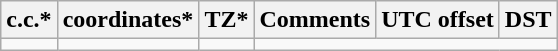<table class="wikitable sortable">
<tr>
<th>c.c.*</th>
<th>coordinates*</th>
<th>TZ*</th>
<th>Comments</th>
<th>UTC offset</th>
<th>DST</th>
</tr>
<tr --->
<td></td>
<td></td>
<td></td>
</tr>
</table>
